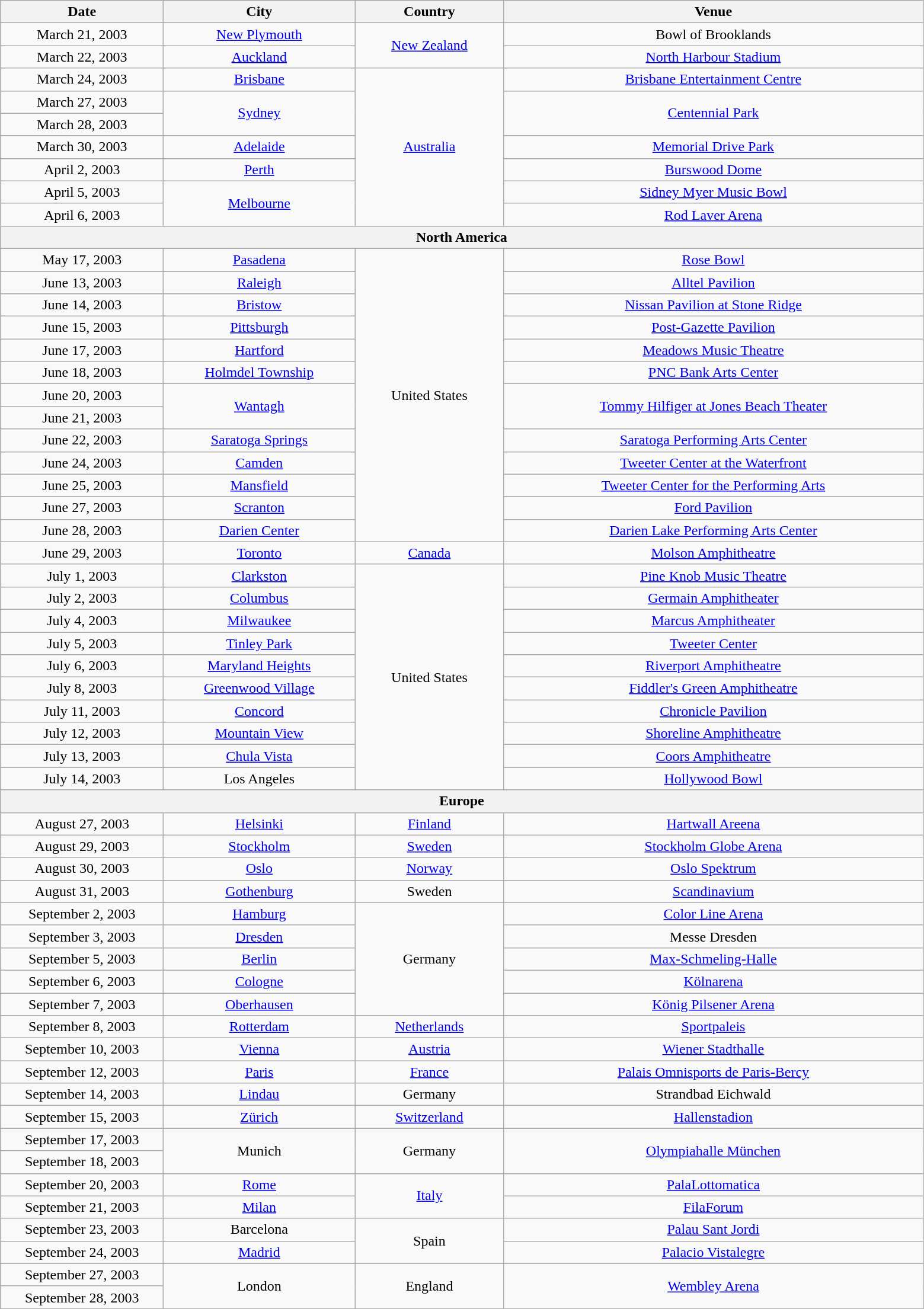<table class="wikitable sortable plainrowheaders" style="text-align:center;">
<tr>
<th scope="col" style="width:11em;">Date</th>
<th scope="col" style="width:13em;">City</th>
<th scope="col" style="width:10em;">Country</th>
<th scope="col" style="width:29em;">Venue</th>
</tr>
<tr>
<td>March 21, 2003</td>
<td><a href='#'>New Plymouth</a></td>
<td rowspan="2"><a href='#'>New Zealand</a></td>
<td>Bowl of Brooklands</td>
</tr>
<tr>
<td>March 22, 2003</td>
<td><a href='#'>Auckland</a></td>
<td><a href='#'>North Harbour Stadium</a></td>
</tr>
<tr>
<td>March 24, 2003</td>
<td><a href='#'>Brisbane</a></td>
<td rowspan="7"><a href='#'>Australia</a></td>
<td><a href='#'>Brisbane Entertainment Centre</a></td>
</tr>
<tr>
<td>March 27, 2003</td>
<td rowspan="2"><a href='#'>Sydney</a></td>
<td rowspan="2"><a href='#'>Centennial Park</a></td>
</tr>
<tr>
<td>March 28, 2003</td>
</tr>
<tr>
<td>March 30, 2003</td>
<td><a href='#'>Adelaide</a></td>
<td><a href='#'>Memorial Drive Park</a></td>
</tr>
<tr>
<td>April 2, 2003</td>
<td><a href='#'>Perth</a></td>
<td><a href='#'>Burswood Dome</a></td>
</tr>
<tr>
<td>April 5, 2003</td>
<td rowspan="2"><a href='#'>Melbourne</a></td>
<td><a href='#'>Sidney Myer Music Bowl</a></td>
</tr>
<tr>
<td>April 6, 2003</td>
<td><a href='#'>Rod Laver Arena</a></td>
</tr>
<tr>
<th colspan="4">North America</th>
</tr>
<tr>
<td>May 17, 2003</td>
<td><a href='#'>Pasadena</a></td>
<td rowspan="13">United States</td>
<td><a href='#'>Rose Bowl</a></td>
</tr>
<tr>
<td>June 13, 2003</td>
<td><a href='#'>Raleigh</a></td>
<td><a href='#'>Alltel Pavilion</a></td>
</tr>
<tr>
<td>June 14, 2003</td>
<td><a href='#'>Bristow</a></td>
<td><a href='#'>Nissan Pavilion at Stone Ridge</a></td>
</tr>
<tr>
<td>June 15, 2003</td>
<td><a href='#'>Pittsburgh</a></td>
<td><a href='#'>Post-Gazette Pavilion</a></td>
</tr>
<tr>
<td>June 17, 2003</td>
<td><a href='#'>Hartford</a></td>
<td><a href='#'>Meadows Music Theatre</a></td>
</tr>
<tr>
<td>June 18, 2003</td>
<td><a href='#'>Holmdel Township</a></td>
<td><a href='#'>PNC Bank Arts Center</a></td>
</tr>
<tr>
<td>June 20, 2003</td>
<td rowspan="2"><a href='#'>Wantagh</a></td>
<td rowspan="2"><a href='#'>Tommy Hilfiger at Jones Beach Theater</a></td>
</tr>
<tr>
<td>June 21, 2003</td>
</tr>
<tr>
<td>June 22, 2003</td>
<td><a href='#'>Saratoga Springs</a></td>
<td><a href='#'>Saratoga Performing Arts Center</a></td>
</tr>
<tr>
<td>June 24, 2003</td>
<td><a href='#'>Camden</a></td>
<td><a href='#'>Tweeter Center at the Waterfront</a></td>
</tr>
<tr>
<td>June 25, 2003</td>
<td><a href='#'>Mansfield</a></td>
<td><a href='#'>Tweeter Center for the Performing Arts</a></td>
</tr>
<tr>
<td>June 27, 2003</td>
<td><a href='#'>Scranton</a></td>
<td><a href='#'>Ford Pavilion</a></td>
</tr>
<tr>
<td>June 28, 2003</td>
<td><a href='#'>Darien Center</a></td>
<td><a href='#'>Darien Lake Performing Arts Center</a></td>
</tr>
<tr>
<td>June 29, 2003</td>
<td><a href='#'>Toronto</a></td>
<td><a href='#'>Canada</a></td>
<td><a href='#'>Molson Amphitheatre</a></td>
</tr>
<tr>
<td>July 1, 2003</td>
<td><a href='#'>Clarkston</a></td>
<td rowspan="10">United States</td>
<td><a href='#'>Pine Knob Music Theatre</a></td>
</tr>
<tr>
<td>July 2, 2003</td>
<td><a href='#'>Columbus</a></td>
<td><a href='#'>Germain Amphitheater</a></td>
</tr>
<tr>
<td>July 4, 2003</td>
<td><a href='#'>Milwaukee</a></td>
<td><a href='#'>Marcus Amphitheater</a></td>
</tr>
<tr>
<td>July 5, 2003</td>
<td><a href='#'>Tinley Park</a></td>
<td><a href='#'>Tweeter Center</a></td>
</tr>
<tr>
<td>July 6, 2003</td>
<td><a href='#'>Maryland Heights</a></td>
<td><a href='#'>Riverport Amphitheatre</a></td>
</tr>
<tr>
<td>July 8, 2003</td>
<td><a href='#'>Greenwood Village</a></td>
<td><a href='#'>Fiddler's Green Amphitheatre</a></td>
</tr>
<tr>
<td>July 11, 2003</td>
<td><a href='#'>Concord</a></td>
<td><a href='#'>Chronicle Pavilion</a></td>
</tr>
<tr>
<td>July 12, 2003</td>
<td><a href='#'>Mountain View</a></td>
<td><a href='#'>Shoreline Amphitheatre</a></td>
</tr>
<tr>
<td>July 13, 2003</td>
<td><a href='#'>Chula Vista</a></td>
<td><a href='#'>Coors Amphitheatre</a></td>
</tr>
<tr>
<td>July 14, 2003</td>
<td>Los Angeles</td>
<td><a href='#'>Hollywood Bowl</a></td>
</tr>
<tr>
<th colspan="4">Europe</th>
</tr>
<tr>
<td>August 27, 2003</td>
<td><a href='#'>Helsinki</a></td>
<td><a href='#'>Finland</a></td>
<td><a href='#'>Hartwall Areena</a></td>
</tr>
<tr>
<td>August 29, 2003</td>
<td><a href='#'>Stockholm</a></td>
<td><a href='#'>Sweden</a></td>
<td><a href='#'>Stockholm Globe Arena</a></td>
</tr>
<tr>
<td>August 30, 2003</td>
<td><a href='#'>Oslo</a></td>
<td><a href='#'>Norway</a></td>
<td><a href='#'>Oslo Spektrum</a></td>
</tr>
<tr>
<td>August 31, 2003</td>
<td><a href='#'>Gothenburg</a></td>
<td>Sweden</td>
<td><a href='#'>Scandinavium</a></td>
</tr>
<tr>
<td>September 2, 2003</td>
<td><a href='#'>Hamburg</a></td>
<td rowspan="5">Germany</td>
<td><a href='#'>Color Line Arena</a></td>
</tr>
<tr>
<td>September 3, 2003</td>
<td><a href='#'>Dresden</a></td>
<td>Messe Dresden</td>
</tr>
<tr>
<td>September 5, 2003</td>
<td><a href='#'>Berlin</a></td>
<td><a href='#'>Max-Schmeling-Halle</a></td>
</tr>
<tr>
<td>September 6, 2003</td>
<td><a href='#'>Cologne</a></td>
<td><a href='#'>Kölnarena</a></td>
</tr>
<tr>
<td>September 7, 2003</td>
<td><a href='#'>Oberhausen</a></td>
<td><a href='#'>König Pilsener Arena</a></td>
</tr>
<tr>
<td>September 8, 2003</td>
<td><a href='#'>Rotterdam</a></td>
<td><a href='#'>Netherlands</a></td>
<td><a href='#'>Sportpaleis</a></td>
</tr>
<tr>
<td>September 10, 2003</td>
<td><a href='#'>Vienna</a></td>
<td><a href='#'>Austria</a></td>
<td><a href='#'>Wiener Stadthalle</a></td>
</tr>
<tr>
<td>September 12, 2003</td>
<td><a href='#'>Paris</a></td>
<td><a href='#'>France</a></td>
<td><a href='#'>Palais Omnisports de Paris-Bercy</a></td>
</tr>
<tr>
<td>September 14, 2003</td>
<td><a href='#'>Lindau</a></td>
<td>Germany</td>
<td>Strandbad Eichwald</td>
</tr>
<tr>
<td>September 15, 2003</td>
<td><a href='#'>Zürich</a></td>
<td><a href='#'>Switzerland</a></td>
<td><a href='#'>Hallenstadion</a></td>
</tr>
<tr>
<td>September 17, 2003</td>
<td rowspan="2">Munich</td>
<td rowspan="2">Germany</td>
<td rowspan="2"><a href='#'>Olympiahalle München</a></td>
</tr>
<tr>
<td>September 18, 2003</td>
</tr>
<tr>
<td>September 20, 2003</td>
<td><a href='#'>Rome</a></td>
<td rowspan="2"><a href='#'>Italy</a></td>
<td><a href='#'>PalaLottomatica</a></td>
</tr>
<tr>
<td>September 21, 2003</td>
<td><a href='#'>Milan</a></td>
<td><a href='#'>FilaForum</a></td>
</tr>
<tr>
<td>September 23, 2003</td>
<td>Barcelona</td>
<td rowspan="2">Spain</td>
<td><a href='#'>Palau Sant Jordi</a></td>
</tr>
<tr>
<td>September 24, 2003</td>
<td><a href='#'>Madrid</a></td>
<td><a href='#'>Palacio Vistalegre</a></td>
</tr>
<tr>
<td>September 27, 2003</td>
<td rowspan="2">London</td>
<td rowspan="2">England</td>
<td rowspan="2"><a href='#'>Wembley Arena</a></td>
</tr>
<tr>
<td>September 28, 2003</td>
</tr>
</table>
